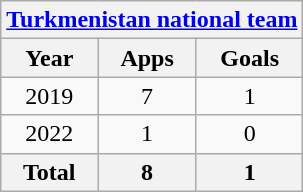<table class="wikitable" style="text-align:center">
<tr>
<th colspan=3><a href='#'>Turkmenistan national team</a></th>
</tr>
<tr>
<th>Year</th>
<th>Apps</th>
<th>Goals</th>
</tr>
<tr>
<td>2019</td>
<td>7</td>
<td>1</td>
</tr>
<tr>
<td>2022</td>
<td>1</td>
<td>0</td>
</tr>
<tr>
<th>Total</th>
<th>8</th>
<th>1</th>
</tr>
</table>
